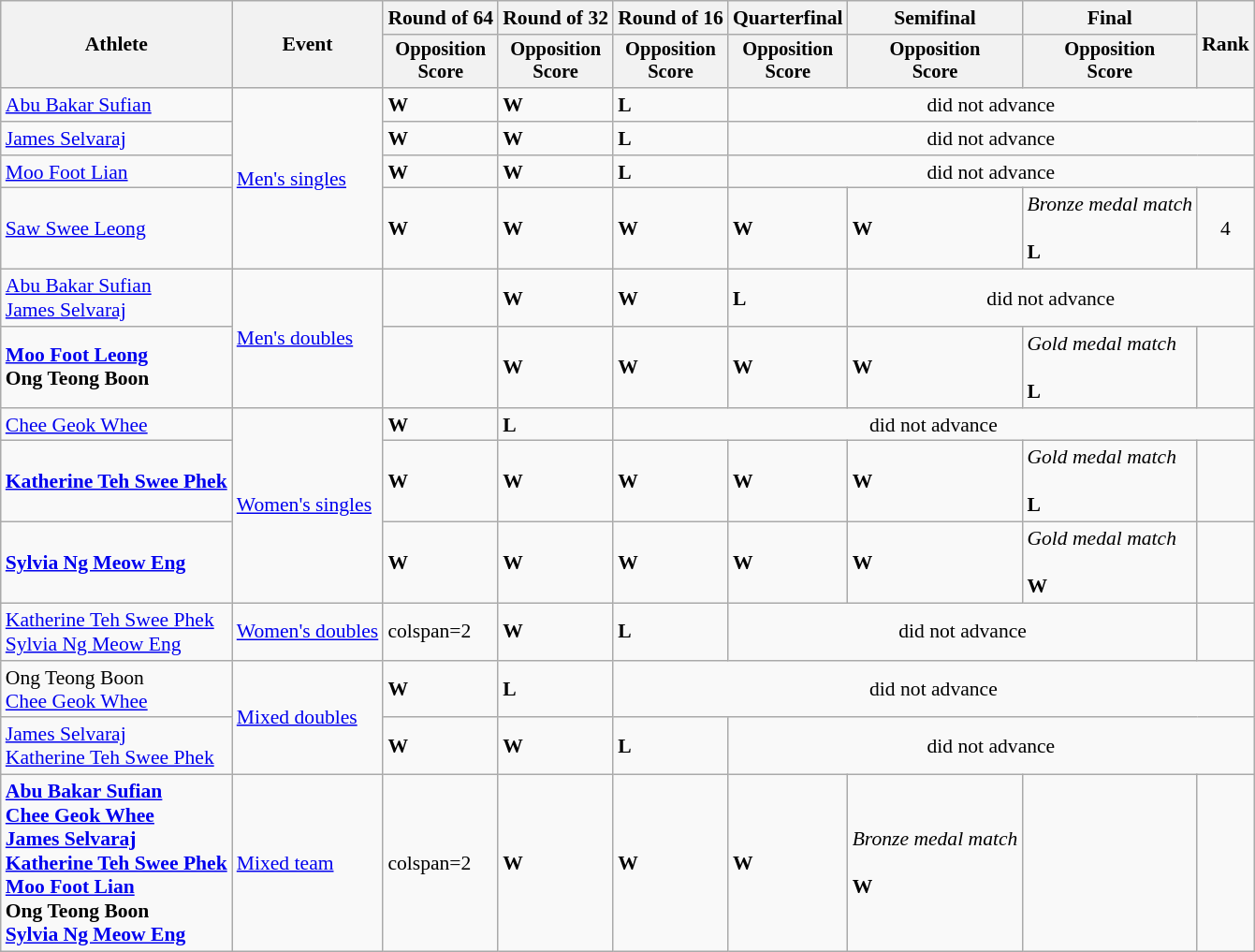<table class="wikitable" style="font-size:90%">
<tr>
<th rowspan=2>Athlete</th>
<th rowspan=2>Event</th>
<th>Round of 64</th>
<th>Round of 32</th>
<th>Round of 16</th>
<th>Quarterfinal</th>
<th>Semifinal</th>
<th>Final</th>
<th rowspan=2>Rank</th>
</tr>
<tr style="font-size:95%">
<th>Opposition<br>Score</th>
<th>Opposition<br>Score</th>
<th>Opposition<br>Score</th>
<th>Opposition<br>Score</th>
<th>Opposition<br>Score</th>
<th>Opposition<br>Score</th>
</tr>
<tr>
<td><a href='#'>Abu Bakar Sufian</a></td>
<td rowspan=4><a href='#'>Men's singles</a></td>
<td><strong>W</strong></td>
<td><strong>W</strong></td>
<td><strong>L</strong></td>
<td align=center colspan=4>did not advance</td>
</tr>
<tr>
<td><a href='#'>James Selvaraj</a></td>
<td><strong>W</strong></td>
<td><strong>W</strong></td>
<td><strong>L</strong></td>
<td align=center colspan=4>did not advance</td>
</tr>
<tr>
<td><a href='#'>Moo Foot Lian</a></td>
<td><strong>W</strong></td>
<td><strong>W</strong></td>
<td><strong>L</strong></td>
<td align=center colspan=4>did not advance</td>
</tr>
<tr>
<td><a href='#'>Saw Swee Leong</a></td>
<td><strong>W</strong></td>
<td><strong>W</strong></td>
<td><strong>W</strong></td>
<td><strong>W</strong></td>
<td><strong>W</strong></td>
<td><em>Bronze medal match</em><br><br><strong>L</strong></td>
<td align=center>4</td>
</tr>
<tr>
<td><a href='#'>Abu Bakar Sufian</a><br><a href='#'>James Selvaraj</a></td>
<td rowspan=2><a href='#'>Men's doubles</a></td>
<td></td>
<td><strong>W</strong></td>
<td><strong>W</strong></td>
<td><strong>L</strong></td>
<td align=center colspan=3>did not advance</td>
</tr>
<tr>
<td><strong><a href='#'>Moo Foot Leong</a><br>Ong Teong Boon</strong></td>
<td></td>
<td><strong>W</strong></td>
<td><strong>W</strong></td>
<td><strong>W</strong></td>
<td><strong>W</strong></td>
<td><em>Gold medal match</em><br><br><strong>L</strong></td>
<td align=center></td>
</tr>
<tr>
<td><a href='#'>Chee Geok Whee</a></td>
<td rowspan=3><a href='#'>Women's singles</a></td>
<td><strong>W</strong></td>
<td><strong>L</strong></td>
<td align=center colspan=5>did not advance</td>
</tr>
<tr>
<td><strong><a href='#'>Katherine Teh Swee Phek</a></strong></td>
<td><strong>W</strong></td>
<td><strong>W</strong></td>
<td><strong>W</strong></td>
<td><strong>W</strong></td>
<td><strong>W</strong></td>
<td><em>Gold medal match</em><br><br><strong>L</strong></td>
<td align=center></td>
</tr>
<tr>
<td><strong><a href='#'>Sylvia Ng Meow Eng</a></strong></td>
<td><strong>W</strong></td>
<td><strong>W</strong></td>
<td><strong>W</strong></td>
<td><strong>W</strong></td>
<td><strong>W</strong></td>
<td><em>Gold medal match</em><br><br><strong>W</strong></td>
<td align=center></td>
</tr>
<tr>
<td><a href='#'>Katherine Teh Swee Phek</a><br><a href='#'>Sylvia Ng Meow Eng</a></td>
<td><a href='#'>Women's doubles</a></td>
<td>colspan=2 </td>
<td><strong>W</strong></td>
<td><strong>L</strong></td>
<td align=center colspan=3>did not advance</td>
</tr>
<tr>
<td>Ong Teong Boon<br><a href='#'>Chee Geok Whee</a></td>
<td rowspan=2><a href='#'>Mixed doubles</a></td>
<td><strong>W</strong></td>
<td><strong>L</strong></td>
<td align=center colspan=5>did not advance</td>
</tr>
<tr>
<td><a href='#'>James Selvaraj</a><br><a href='#'>Katherine Teh Swee Phek</a></td>
<td><strong>W</strong></td>
<td><strong>W</strong></td>
<td><strong>L</strong></td>
<td align=center colspan=4>did not advance</td>
</tr>
<tr>
<td><strong><a href='#'>Abu Bakar Sufian</a><br><a href='#'>Chee Geok Whee</a><br><a href='#'>James Selvaraj</a><br><a href='#'>Katherine Teh Swee Phek</a><br><a href='#'>Moo Foot Lian</a><br>Ong Teong Boon<br><a href='#'>Sylvia Ng Meow Eng</a></strong></td>
<td rowspan=2><a href='#'>Mixed team</a></td>
<td>colspan=2 </td>
<td><strong>W</strong></td>
<td><strong>W</strong></td>
<td><strong>W</strong></td>
<td><em>Bronze medal match</em><br><br><strong>W</strong></td>
<td align=center></td>
</tr>
</table>
